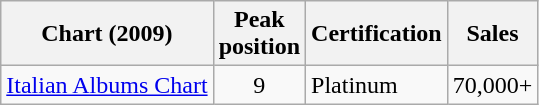<table class="wikitable">
<tr>
<th style="text-align:center;">Chart (2009)</th>
<th style="text-align:center;">Peak<br>position</th>
<th>Certification</th>
<th>Sales</th>
</tr>
<tr>
<td><a href='#'>Italian Albums Chart</a></td>
<td style="text-align:center;">9</td>
<td>Platinum</td>
<td>70,000+</td>
</tr>
</table>
